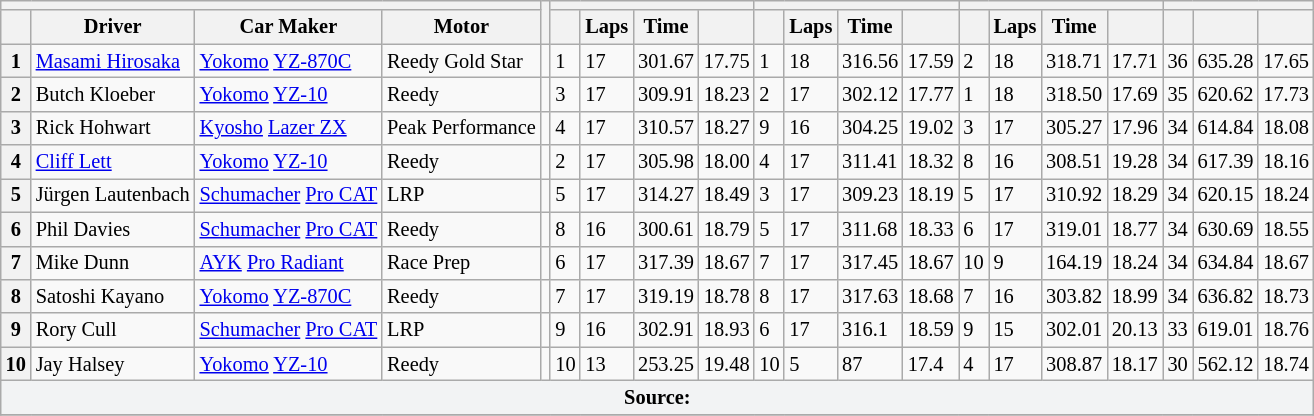<table class="wikitable" style="font-size:85%;">
<tr>
<th colspan="4"></th>
<th rowspan="2" style="text-align:center;"></th>
<th colspan="4" style="text-align:center;"></th>
<th colspan="4" style="text-align:center;"></th>
<th colspan="4" style="text-align:center;"></th>
<th colspan="3" style="text-align:center;"></th>
</tr>
<tr>
<th style="text-align:center;"></th>
<th style="text-align:center;">Driver</th>
<th style="text-align:center;">Car Maker</th>
<th>Motor</th>
<th style="text-align:center;"></th>
<th style="text-align:center;">Laps</th>
<th style="text-align:center;">Time</th>
<th style="text-align:center;"></th>
<th style="text-align:center;"></th>
<th style="text-align:center;">Laps</th>
<th style="text-align:center;">Time</th>
<th style="text-align:center;"></th>
<th style="text-align:center;"></th>
<th style="text-align:center;">Laps</th>
<th style="text-align:center;">Time</th>
<th style="text-align:center;"></th>
<th style="text-align:center;"></th>
<th style="text-align:center;"></th>
<th style="text-align:center;"></th>
</tr>
<tr>
<th>1</th>
<td> <a href='#'>Masami Hirosaka</a></td>
<td><a href='#'>Yokomo</a> <a href='#'>YZ-870C</a></td>
<td>Reedy Gold Star</td>
<td></td>
<td>1</td>
<td>17</td>
<td>301.67</td>
<td>17.75</td>
<td>1</td>
<td>18</td>
<td>316.56</td>
<td>17.59</td>
<td>2</td>
<td>18</td>
<td>318.71</td>
<td>17.71</td>
<td>36</td>
<td>635.28</td>
<td>17.65</td>
</tr>
<tr>
<th>2</th>
<td> Butch Kloeber</td>
<td><a href='#'>Yokomo</a> <a href='#'>YZ-10</a></td>
<td>Reedy</td>
<td></td>
<td>3</td>
<td>17</td>
<td>309.91</td>
<td>18.23</td>
<td>2</td>
<td>17</td>
<td>302.12</td>
<td>17.77</td>
<td>1</td>
<td>18</td>
<td>318.50</td>
<td>17.69</td>
<td>35</td>
<td>620.62</td>
<td>17.73</td>
</tr>
<tr>
<th>3</th>
<td> Rick Hohwart</td>
<td><a href='#'>Kyosho</a> <a href='#'>Lazer ZX</a></td>
<td>Peak Performance</td>
<td></td>
<td>4</td>
<td>17</td>
<td>310.57</td>
<td>18.27</td>
<td>9</td>
<td>16</td>
<td>304.25</td>
<td>19.02</td>
<td>3</td>
<td>17</td>
<td>305.27</td>
<td>17.96</td>
<td>34</td>
<td>614.84</td>
<td>18.08</td>
</tr>
<tr>
<th>4</th>
<td> <a href='#'>Cliff Lett</a></td>
<td><a href='#'>Yokomo</a> <a href='#'>YZ-10</a></td>
<td>Reedy</td>
<td></td>
<td>2</td>
<td>17</td>
<td>305.98</td>
<td>18.00</td>
<td>4</td>
<td>17</td>
<td>311.41</td>
<td>18.32</td>
<td>8</td>
<td>16</td>
<td>308.51</td>
<td>19.28</td>
<td>34</td>
<td>617.39</td>
<td>18.16</td>
</tr>
<tr>
<th>5</th>
<td> Jürgen Lautenbach</td>
<td><a href='#'>Schumacher</a> <a href='#'>Pro CAT</a></td>
<td>LRP</td>
<td></td>
<td>5</td>
<td>17</td>
<td>314.27</td>
<td>18.49</td>
<td>3</td>
<td>17</td>
<td>309.23</td>
<td>18.19</td>
<td>5</td>
<td>17</td>
<td>310.92</td>
<td>18.29</td>
<td>34</td>
<td>620.15</td>
<td>18.24</td>
</tr>
<tr>
<th>6</th>
<td> Phil Davies</td>
<td><a href='#'>Schumacher</a> <a href='#'>Pro CAT</a></td>
<td>Reedy</td>
<td></td>
<td>8</td>
<td>16</td>
<td>300.61</td>
<td>18.79</td>
<td>5</td>
<td>17</td>
<td>311.68</td>
<td>18.33</td>
<td>6</td>
<td>17</td>
<td>319.01</td>
<td>18.77</td>
<td>34</td>
<td>630.69</td>
<td>18.55</td>
</tr>
<tr>
<th>7</th>
<td> Mike Dunn</td>
<td><a href='#'>AYK</a> <a href='#'>Pro Radiant</a></td>
<td>Race Prep</td>
<td></td>
<td>6</td>
<td>17</td>
<td>317.39</td>
<td>18.67</td>
<td>7</td>
<td>17</td>
<td>317.45</td>
<td>18.67</td>
<td>10</td>
<td>9</td>
<td>164.19</td>
<td>18.24</td>
<td>34</td>
<td>634.84</td>
<td>18.67</td>
</tr>
<tr>
<th>8</th>
<td> Satoshi Kayano</td>
<td><a href='#'>Yokomo</a> <a href='#'>YZ-870C</a></td>
<td>Reedy</td>
<td></td>
<td>7</td>
<td>17</td>
<td>319.19</td>
<td>18.78</td>
<td>8</td>
<td>17</td>
<td>317.63</td>
<td>18.68</td>
<td>7</td>
<td>16</td>
<td>303.82</td>
<td>18.99</td>
<td>34</td>
<td>636.82</td>
<td>18.73</td>
</tr>
<tr>
<th>9</th>
<td> Rory Cull</td>
<td><a href='#'>Schumacher</a> <a href='#'>Pro CAT</a></td>
<td>LRP</td>
<td></td>
<td>9</td>
<td>16</td>
<td>302.91</td>
<td>18.93</td>
<td>6</td>
<td>17</td>
<td>316.1</td>
<td>18.59</td>
<td>9</td>
<td>15</td>
<td>302.01</td>
<td>20.13</td>
<td>33</td>
<td>619.01</td>
<td>18.76</td>
</tr>
<tr>
<th>10</th>
<td> Jay Halsey</td>
<td><a href='#'>Yokomo</a> <a href='#'>YZ-10</a></td>
<td>Reedy</td>
<td></td>
<td>10</td>
<td>13</td>
<td>253.25</td>
<td>19.48</td>
<td>10</td>
<td>5</td>
<td>87</td>
<td>17.4</td>
<td>4</td>
<td>17</td>
<td>308.87</td>
<td>18.17</td>
<td>30</td>
<td>562.12</td>
<td>18.74</td>
</tr>
<tr>
<th style="background-color:#f2f3f4" colspan=22>Source:</th>
</tr>
<tr>
</tr>
</table>
